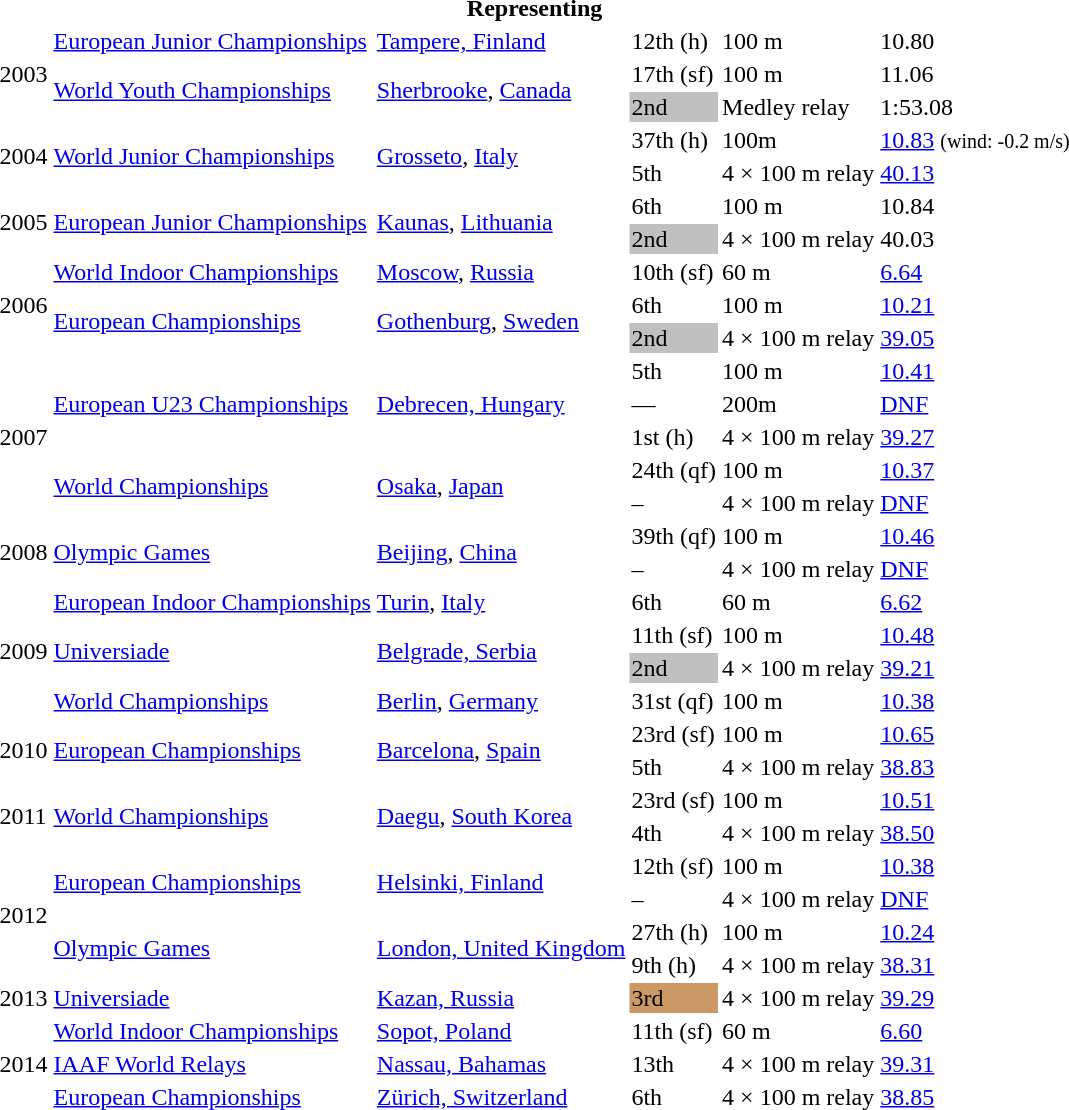<table>
<tr>
<th colspan="6">Representing </th>
</tr>
<tr>
<td rowspan=3>2003</td>
<td><a href='#'>European Junior Championships</a></td>
<td><a href='#'>Tampere, Finland</a></td>
<td>12th (h)</td>
<td>100 m</td>
<td>10.80</td>
</tr>
<tr>
<td rowspan=2><a href='#'>World Youth Championships</a></td>
<td rowspan=2><a href='#'>Sherbrooke</a>, <a href='#'>Canada</a></td>
<td>17th (sf)</td>
<td>100 m</td>
<td>11.06</td>
</tr>
<tr>
<td bgcolor="silver">2nd</td>
<td>Medley relay</td>
<td>1:53.08</td>
</tr>
<tr>
<td rowspan=2>2004</td>
<td rowspan=2><a href='#'>World Junior Championships</a></td>
<td rowspan=2><a href='#'>Grosseto</a>, <a href='#'>Italy</a></td>
<td>37th (h)</td>
<td>100m</td>
<td><a href='#'>10.83</a> <small>(wind: -0.2 m/s)</small></td>
</tr>
<tr>
<td>5th</td>
<td>4 × 100 m relay</td>
<td><a href='#'>40.13</a></td>
</tr>
<tr>
<td rowspan=2>2005</td>
<td rowspan=2><a href='#'>European Junior Championships</a></td>
<td rowspan=2><a href='#'>Kaunas</a>, <a href='#'>Lithuania</a></td>
<td>6th</td>
<td>100 m</td>
<td>10.84</td>
</tr>
<tr>
<td bgcolor="silver">2nd</td>
<td>4 × 100 m relay</td>
<td>40.03</td>
</tr>
<tr>
<td rowspan=3>2006</td>
<td><a href='#'>World Indoor Championships</a></td>
<td><a href='#'>Moscow</a>, <a href='#'>Russia</a></td>
<td>10th (sf)</td>
<td>60 m</td>
<td><a href='#'>6.64</a></td>
</tr>
<tr>
<td rowspan=2><a href='#'>European Championships</a></td>
<td rowspan=2><a href='#'>Gothenburg</a>, <a href='#'>Sweden</a></td>
<td>6th</td>
<td>100 m</td>
<td><a href='#'>10.21</a></td>
</tr>
<tr>
<td bgcolor="silver">2nd</td>
<td>4 × 100 m relay</td>
<td><a href='#'>39.05</a></td>
</tr>
<tr>
<td rowspan=5>2007</td>
<td rowspan=3><a href='#'>European U23 Championships</a></td>
<td rowspan=3><a href='#'>Debrecen, Hungary</a></td>
<td>5th</td>
<td>100 m</td>
<td><a href='#'>10.41</a></td>
</tr>
<tr>
<td>—</td>
<td>200m</td>
<td><a href='#'>DNF</a></td>
</tr>
<tr>
<td>1st (h)</td>
<td>4 × 100 m relay</td>
<td><a href='#'>39.27</a></td>
</tr>
<tr>
<td rowspan=2><a href='#'>World Championships</a></td>
<td rowspan=2><a href='#'>Osaka</a>, <a href='#'>Japan</a></td>
<td>24th (qf)</td>
<td>100 m</td>
<td><a href='#'>10.37</a></td>
</tr>
<tr>
<td>–</td>
<td>4 × 100 m relay</td>
<td><a href='#'>DNF</a></td>
</tr>
<tr>
<td rowspan=2>2008</td>
<td rowspan=2><a href='#'>Olympic Games</a></td>
<td rowspan=2><a href='#'>Beijing</a>, <a href='#'>China</a></td>
<td>39th (qf)</td>
<td>100 m</td>
<td><a href='#'>10.46</a></td>
</tr>
<tr>
<td>–</td>
<td>4 × 100 m relay</td>
<td><a href='#'>DNF</a></td>
</tr>
<tr>
<td rowspan=4>2009</td>
<td><a href='#'>European Indoor Championships</a></td>
<td><a href='#'>Turin</a>, <a href='#'>Italy</a></td>
<td>6th</td>
<td>60 m</td>
<td><a href='#'>6.62</a></td>
</tr>
<tr>
<td rowspan=2><a href='#'>Universiade</a></td>
<td rowspan=2><a href='#'>Belgrade, Serbia</a></td>
<td>11th (sf)</td>
<td>100 m</td>
<td><a href='#'>10.48</a></td>
</tr>
<tr>
<td bgcolor="silver">2nd</td>
<td>4 × 100 m relay</td>
<td><a href='#'>39.21</a></td>
</tr>
<tr>
<td><a href='#'>World Championships</a></td>
<td><a href='#'>Berlin</a>, <a href='#'>Germany</a></td>
<td>31st (qf)</td>
<td>100 m</td>
<td><a href='#'>10.38</a></td>
</tr>
<tr>
<td rowspan=2>2010</td>
<td rowspan=2><a href='#'>European Championships</a></td>
<td rowspan=2><a href='#'>Barcelona</a>, <a href='#'>Spain</a></td>
<td>23rd (sf)</td>
<td>100 m</td>
<td><a href='#'>10.65</a></td>
</tr>
<tr>
<td>5th</td>
<td>4 × 100 m relay</td>
<td><a href='#'>38.83</a></td>
</tr>
<tr>
<td rowspan=2>2011</td>
<td rowspan=2><a href='#'>World Championships</a></td>
<td rowspan=2><a href='#'>Daegu</a>, <a href='#'>South Korea</a></td>
<td>23rd (sf)</td>
<td>100 m</td>
<td><a href='#'>10.51</a></td>
</tr>
<tr>
<td>4th</td>
<td>4 × 100 m relay</td>
<td><a href='#'>38.50</a></td>
</tr>
<tr>
<td rowspan=4>2012</td>
<td rowspan=2><a href='#'>European Championships</a></td>
<td rowspan=2><a href='#'>Helsinki, Finland</a></td>
<td>12th (sf)</td>
<td>100 m</td>
<td><a href='#'>10.38</a></td>
</tr>
<tr>
<td>–</td>
<td>4 × 100 m relay</td>
<td><a href='#'>DNF</a></td>
</tr>
<tr>
<td rowspan=2><a href='#'>Olympic Games</a></td>
<td rowspan=2><a href='#'>London, United Kingdom</a></td>
<td>27th (h)</td>
<td>100 m</td>
<td><a href='#'>10.24</a></td>
</tr>
<tr>
<td>9th (h)</td>
<td>4 × 100 m relay</td>
<td><a href='#'>38.31</a></td>
</tr>
<tr>
<td>2013</td>
<td><a href='#'>Universiade</a></td>
<td><a href='#'>Kazan, Russia</a></td>
<td bgcolor="cc9966">3rd</td>
<td>4 × 100 m relay</td>
<td><a href='#'>39.29</a></td>
</tr>
<tr>
<td rowspan=3>2014</td>
<td><a href='#'>World Indoor Championships</a></td>
<td><a href='#'>Sopot, Poland</a></td>
<td>11th (sf)</td>
<td>60 m</td>
<td><a href='#'>6.60</a></td>
</tr>
<tr>
<td><a href='#'>IAAF World Relays</a></td>
<td><a href='#'>Nassau, Bahamas</a></td>
<td>13th</td>
<td>4 × 100 m relay</td>
<td><a href='#'>39.31</a></td>
</tr>
<tr>
<td><a href='#'>European Championships</a></td>
<td><a href='#'>Zürich, Switzerland</a></td>
<td>6th</td>
<td>4 × 100 m relay</td>
<td><a href='#'>38.85</a></td>
</tr>
</table>
